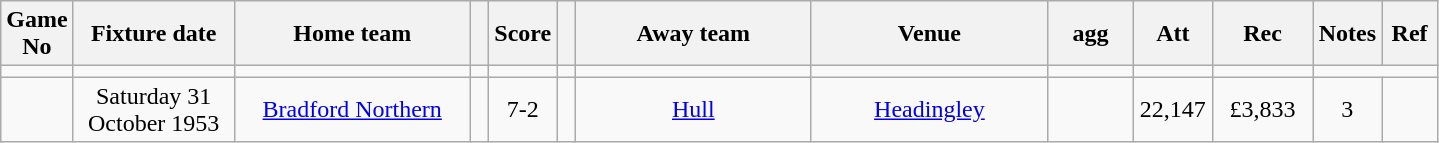<table class="wikitable" style="text-align:center;">
<tr>
<th width=20 abbr="No">Game No</th>
<th width=100 abbr="Date">Fixture date</th>
<th width=150 abbr="Home team">Home team</th>
<th width=5 abbr="space"></th>
<th width=20 abbr="Score">Score</th>
<th width=5 abbr="space"></th>
<th width=150 abbr="Away team">Away team</th>
<th width=150 abbr="Venue">Venue</th>
<th width=50 abbr="agg">agg</th>
<th width=45 abbr="Att">Att</th>
<th width=60 abbr="Rec">Rec</th>
<th width=20 abbr="Notes">Notes</th>
<th width=30 abbr="Ref">Ref</th>
</tr>
<tr>
<td></td>
<td></td>
<td></td>
<td></td>
<td></td>
<td></td>
<td></td>
<td></td>
<td></td>
<td></td>
<td></td>
</tr>
<tr>
<td></td>
<td>Saturday 31 October 1953</td>
<td><a href='#'>Bradford Northern</a></td>
<td></td>
<td>7-2</td>
<td></td>
<td><a href='#'>Hull</a></td>
<td><a href='#'>Headingley</a></td>
<td></td>
<td>22,147</td>
<td>£3,833</td>
<td>3</td>
<td></td>
</tr>
</table>
